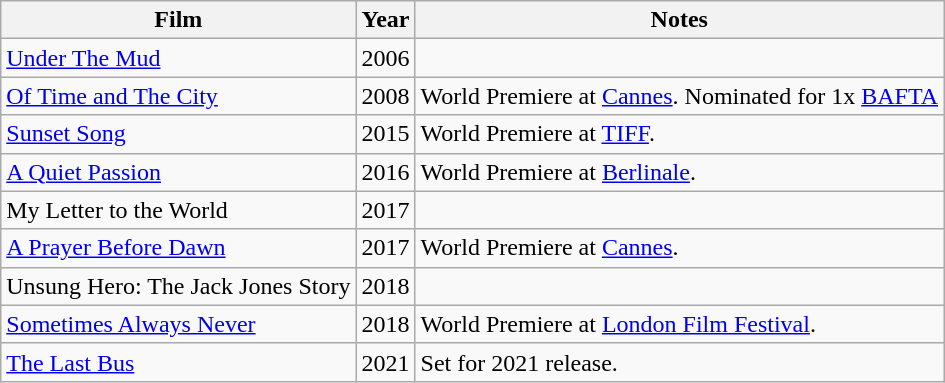<table class="wikitable">
<tr>
<th>Film</th>
<th>Year</th>
<th>Notes</th>
</tr>
<tr>
<td><a href='#'>Under The Mud</a></td>
<td>2006</td>
<td></td>
</tr>
<tr>
<td><a href='#'>Of Time and The City</a></td>
<td>2008</td>
<td>World Premiere at <a href='#'>Cannes</a>. Nominated for 1x <a href='#'>BAFTA</a></td>
</tr>
<tr>
<td><a href='#'>Sunset Song</a></td>
<td>2015</td>
<td>World Premiere at <a href='#'>TIFF</a>.</td>
</tr>
<tr>
<td><a href='#'>A Quiet Passion</a></td>
<td>2016</td>
<td>World Premiere at <a href='#'>Berlinale</a>.</td>
</tr>
<tr>
<td>My Letter to the World</td>
<td>2017</td>
<td></td>
</tr>
<tr>
<td><a href='#'>A Prayer Before Dawn</a></td>
<td>2017</td>
<td>World Premiere at <a href='#'>Cannes</a>.</td>
</tr>
<tr>
<td>Unsung Hero: The Jack Jones Story</td>
<td>2018</td>
<td></td>
</tr>
<tr>
<td><a href='#'>Sometimes Always Never</a></td>
<td>2018</td>
<td>World Premiere at <a href='#'>London Film Festival</a>.</td>
</tr>
<tr>
<td><a href='#'>The Last Bus</a></td>
<td>2021</td>
<td>Set for 2021 release.</td>
</tr>
</table>
